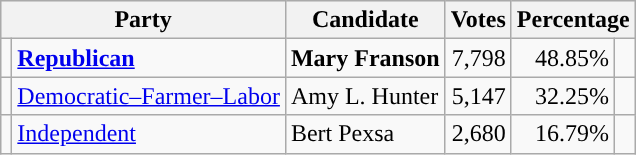<table class="wikitable" style="text-align:right;">
<tr style="background-color:#E9E9E9;text-align:center;">
<th colspan=2>Party</th>
<th>Candidate</th>
<th>Votes</th>
<th colspan=2>Percentage</th>
</tr>
<tr>
<td style="background-color:"></td>
<td style="text-align:left;"><strong><a href='#'>Republican</a></strong></td>
<td style="text-align:left;"><strong>Mary Franson</strong></td>
<td style="text-align:right;">7,798</td>
<td style="text-align:right;">48.85%</td>
<td style="text-align:right;"><div><div> </div></div></td>
</tr>
<tr>
<td style="background-color:"></td>
<td style="text-align:left;"><a href='#'>Democratic–Farmer–Labor</a></td>
<td style="text-align:left;">Amy L. Hunter</td>
<td style="text-align:right;">5,147</td>
<td style="text-align:right;">32.25%</td>
<td style="text-align:right;"><div><div> </div></div></td>
</tr>
<tr>
<td style="background-color:"></td>
<td style="text-align:left;"><a href='#'>Independent</a></td>
<td style="text-align:left;">Bert Pexsa</td>
<td style="text-align:right;">2,680</td>
<td style="text-align:right;">16.79%</td>
<td style="text-align:right;"><div><div> </div></div></td>
</tr>
</table>
